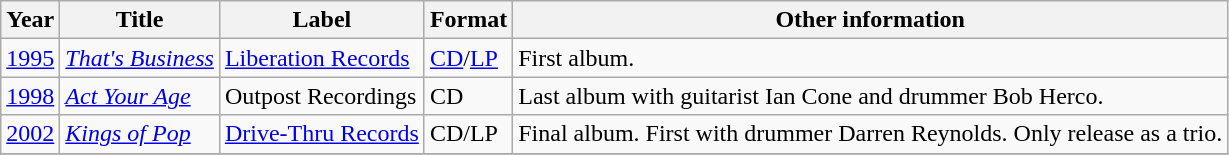<table class="wikitable">
<tr>
<th>Year</th>
<th>Title</th>
<th>Label</th>
<th>Format</th>
<th>Other information</th>
</tr>
<tr>
<td><a href='#'>1995</a></td>
<td><em><a href='#'>That's Business</a></em></td>
<td><a href='#'>Liberation Records</a></td>
<td><a href='#'>CD</a>/<a href='#'>LP</a></td>
<td>First album.</td>
</tr>
<tr>
<td><a href='#'>1998</a></td>
<td><em><a href='#'>Act Your Age</a></em></td>
<td>Outpost Recordings</td>
<td>CD</td>
<td>Last album with guitarist Ian Cone and drummer Bob Herco.</td>
</tr>
<tr>
<td><a href='#'>2002</a></td>
<td><em><a href='#'>Kings of Pop</a></em></td>
<td><a href='#'>Drive-Thru Records</a></td>
<td>CD/LP</td>
<td>Final album. First with drummer Darren Reynolds. Only release as a trio.</td>
</tr>
<tr>
</tr>
</table>
